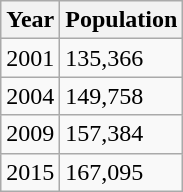<table class="wikitable">
<tr>
<th>Year</th>
<th>Population</th>
</tr>
<tr>
<td>2001</td>
<td>135,366</td>
</tr>
<tr>
<td>2004</td>
<td>149,758</td>
</tr>
<tr>
<td>2009</td>
<td>157,384</td>
</tr>
<tr>
<td>2015</td>
<td>167,095</td>
</tr>
</table>
